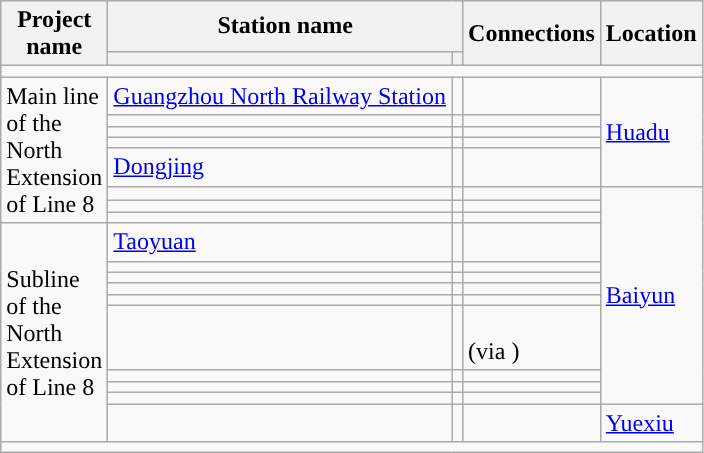<table class="wikitable">
<tr>
<th rowspan="2">Project name</th>
<th colspan="2">Station name</th>
<th rowspan="2">Connections</th>
<th rowspan="2">Location</th>
</tr>
<tr>
<th></th>
<th></th>
</tr>
<tr style="background:#">
<td colspan = "6"></td>
</tr>
<tr>
<td rowspan="8" style="width:4em;">Main line of the North Extension of Line 8</td>
<td><a href='#'>Guangzhou North Railway Station</a></td>
<td></td>
<td> </td>
<td rowspan="5"><a href='#'>Huadu</a></td>
</tr>
<tr>
<td></td>
<td></td>
<td></td>
</tr>
<tr>
<td></td>
<td></td>
<td></td>
</tr>
<tr>
<td></td>
<td></td>
<td></td>
</tr>
<tr>
<td><a href='#'>Dongjing</a></td>
<td></td>
<td></td>
</tr>
<tr>
<td></td>
<td></td>
<td></td>
<td rowspan="12"><a href='#'>Baiyun</a></td>
</tr>
<tr>
<td></td>
<td></td>
<td></td>
</tr>
<tr>
<td></td>
<td></td>
<td></td>
</tr>
<tr>
<td rowspan="10" style="width:4em;">Subline of the North Extension of Line 8</td>
<td><a href='#'>Taoyuan</a></td>
<td></td>
<td></td>
</tr>
<tr>
<td></td>
<td></td>
<td></td>
</tr>
<tr>
<td></td>
<td></td>
<td></td>
</tr>
<tr>
<td></td>
<td></td>
<td></td>
</tr>
<tr>
<td></td>
<td></td>
<td></td>
</tr>
<tr>
<td></td>
<td></td>
<td> <br> (via  )<br></td>
</tr>
<tr>
<td></td>
<td></td>
<td></td>
</tr>
<tr>
<td></td>
<td></td>
<td></td>
</tr>
<tr>
<td></td>
<td></td>
<td> </td>
</tr>
<tr>
<td></td>
<td></td>
<td> <br></td>
<td><a href='#'>Yuexiu</a></td>
</tr>
<tr style="background:#">
<td colspan = "6"></td>
</tr>
</table>
